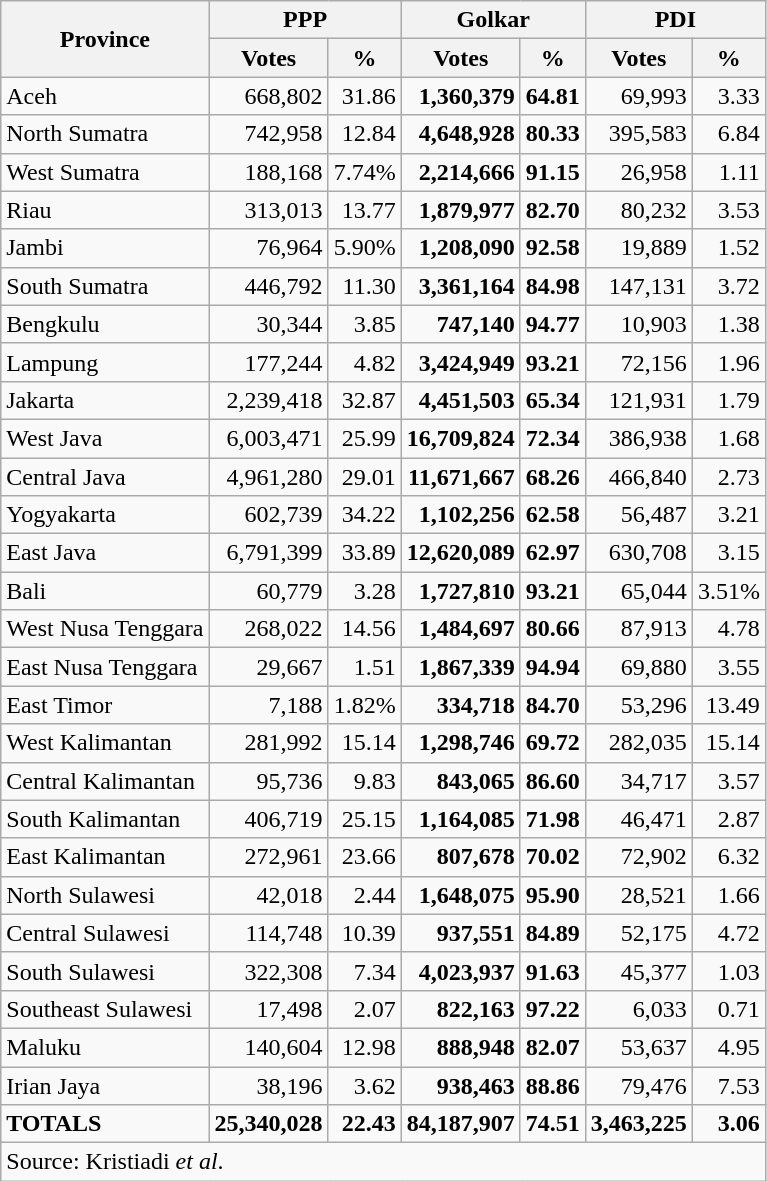<table class="wikitable sortable" style=text-align:right>
<tr>
<th rowspan=2>Province</th>
<th colspan=2>PPP</th>
<th colspan=2>Golkar</th>
<th colspan=2>PDI</th>
</tr>
<tr>
<th>Votes</th>
<th>%</th>
<th>Votes</th>
<th>%</th>
<th>Votes</th>
<th>%</th>
</tr>
<tr>
<td align=left>Aceh</td>
<td>668,802</td>
<td>31.86</td>
<td><strong>1,360,379</strong></td>
<td><strong>64.81</strong></td>
<td>69,993</td>
<td>3.33</td>
</tr>
<tr>
<td align=left>North Sumatra</td>
<td>742,958</td>
<td>12.84</td>
<td><strong>4,648,928</strong></td>
<td><strong>80.33</strong></td>
<td>395,583</td>
<td>6.84</td>
</tr>
<tr>
<td align=left>West Sumatra</td>
<td>188,168</td>
<td>7.74%</td>
<td><strong>2,214,666</strong></td>
<td><strong>91.15</strong></td>
<td>26,958</td>
<td>1.11</td>
</tr>
<tr>
<td align=left>Riau</td>
<td>313,013</td>
<td>13.77</td>
<td><strong>1,879,977</strong></td>
<td><strong>82.70</strong></td>
<td>80,232</td>
<td>3.53</td>
</tr>
<tr>
<td align=left>Jambi</td>
<td>76,964</td>
<td>5.90%</td>
<td><strong>1,208,090</strong></td>
<td><strong>92.58</strong></td>
<td>19,889</td>
<td>1.52</td>
</tr>
<tr>
<td align=left>South Sumatra</td>
<td>446,792</td>
<td>11.30</td>
<td><strong>3,361,164</strong></td>
<td><strong>84.98</strong></td>
<td>147,131</td>
<td>3.72</td>
</tr>
<tr>
<td align=left>Bengkulu</td>
<td>30,344</td>
<td>3.85</td>
<td><strong>747,140</strong></td>
<td><strong>94.77</strong></td>
<td>10,903</td>
<td>1.38</td>
</tr>
<tr>
<td align=left>Lampung</td>
<td>177,244</td>
<td>4.82</td>
<td><strong>3,424,949</strong></td>
<td><strong>93.21</strong></td>
<td>72,156</td>
<td>1.96</td>
</tr>
<tr>
<td align=left>Jakarta</td>
<td>2,239,418</td>
<td>32.87</td>
<td><strong>4,451,503</strong></td>
<td><strong>65.34</strong></td>
<td>121,931</td>
<td>1.79</td>
</tr>
<tr>
<td align=left>West Java</td>
<td>6,003,471</td>
<td>25.99</td>
<td><strong>16,709,824</strong></td>
<td><strong>72.34</strong></td>
<td>386,938</td>
<td>1.68</td>
</tr>
<tr>
<td align=left>Central Java</td>
<td>4,961,280</td>
<td>29.01</td>
<td><strong>11,671,667</strong></td>
<td><strong>68.26</strong></td>
<td>466,840</td>
<td>2.73</td>
</tr>
<tr>
<td align=left>Yogyakarta</td>
<td>602,739</td>
<td>34.22</td>
<td><strong>1,102,256</strong></td>
<td><strong>62.58</strong></td>
<td>56,487</td>
<td>3.21</td>
</tr>
<tr>
<td align=left>East Java</td>
<td>6,791,399</td>
<td>33.89</td>
<td><strong>12,620,089</strong></td>
<td><strong>62.97</strong></td>
<td>630,708</td>
<td>3.15</td>
</tr>
<tr>
<td align=left>Bali</td>
<td>60,779</td>
<td>3.28</td>
<td><strong>1,727,810</strong></td>
<td><strong>93.21</strong></td>
<td>65,044</td>
<td>3.51%</td>
</tr>
<tr>
<td align=left>West Nusa Tenggara</td>
<td>268,022</td>
<td>14.56</td>
<td><strong>1,484,697</strong></td>
<td><strong>80.66</strong></td>
<td>87,913</td>
<td>4.78</td>
</tr>
<tr>
<td align=left>East Nusa Tenggara</td>
<td>29,667</td>
<td>1.51</td>
<td><strong>1,867,339</strong></td>
<td><strong>94.94</strong></td>
<td>69,880</td>
<td>3.55</td>
</tr>
<tr>
<td align=left>East Timor</td>
<td>7,188</td>
<td>1.82%</td>
<td><strong>334,718</strong></td>
<td><strong>84.70</strong></td>
<td>53,296</td>
<td>13.49</td>
</tr>
<tr>
<td align=left>West Kalimantan</td>
<td>281,992</td>
<td>15.14</td>
<td><strong>1,298,746</strong></td>
<td><strong>69.72</strong></td>
<td>282,035</td>
<td>15.14</td>
</tr>
<tr>
<td align=left>Central Kalimantan</td>
<td>95,736</td>
<td>9.83</td>
<td><strong>843,065</strong></td>
<td><strong>86.60</strong></td>
<td>34,717</td>
<td>3.57</td>
</tr>
<tr>
<td align=left>South Kalimantan</td>
<td>406,719</td>
<td>25.15</td>
<td><strong>1,164,085</strong></td>
<td><strong>71.98</strong></td>
<td>46,471</td>
<td>2.87</td>
</tr>
<tr>
<td align=left>East Kalimantan</td>
<td>272,961</td>
<td>23.66</td>
<td><strong>807,678</strong></td>
<td><strong>70.02</strong></td>
<td>72,902</td>
<td>6.32</td>
</tr>
<tr>
<td align=left>North Sulawesi</td>
<td>42,018</td>
<td>2.44</td>
<td><strong>1,648,075</strong></td>
<td><strong>95.90</strong></td>
<td>28,521</td>
<td>1.66</td>
</tr>
<tr>
<td align=left>Central Sulawesi</td>
<td>114,748</td>
<td>10.39</td>
<td><strong>937,551</strong></td>
<td><strong>84.89</strong></td>
<td>52,175</td>
<td>4.72</td>
</tr>
<tr>
<td align=left>South Sulawesi</td>
<td>322,308</td>
<td>7.34</td>
<td><strong>4,023,937</strong></td>
<td><strong>91.63</strong></td>
<td>45,377</td>
<td>1.03</td>
</tr>
<tr>
<td align=left>Southeast Sulawesi</td>
<td>17,498</td>
<td>2.07</td>
<td><strong>822,163</strong></td>
<td><strong>97.22</strong></td>
<td>6,033</td>
<td>0.71</td>
</tr>
<tr>
<td align=left>Maluku</td>
<td>140,604</td>
<td>12.98</td>
<td><strong>888,948</strong></td>
<td><strong>82.07</strong></td>
<td>53,637</td>
<td>4.95</td>
</tr>
<tr>
<td align=left>Irian Jaya</td>
<td>38,196</td>
<td>3.62</td>
<td><strong>938,463</strong></td>
<td><strong>88.86</strong></td>
<td>79,476</td>
<td>7.53</td>
</tr>
<tr style=font-weight:bold class=sortbottom>
<td align=left>TOTALS</td>
<td><strong>25,340,028</strong></td>
<td><strong>22.43</strong></td>
<td><strong>84,187,907</strong></td>
<td><strong>74.51</strong></td>
<td><strong>3,463,225</strong></td>
<td><strong>3.06</strong></td>
</tr>
<tr class=sortbottom>
<td colspan=7 align=left>Source: Kristiadi <em>et al</em>.</td>
</tr>
</table>
